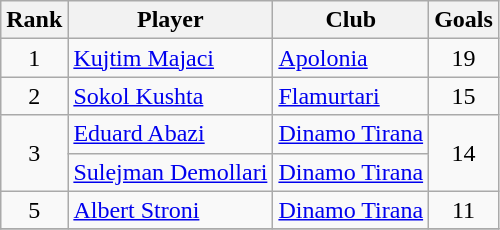<table class="wikitable" style="text-align:center">
<tr>
<th>Rank</th>
<th>Player</th>
<th>Club</th>
<th>Goals</th>
</tr>
<tr>
<td>1</td>
<td align="left"> <a href='#'>Kujtim Majaci</a></td>
<td align="left"><a href='#'>Apolonia</a></td>
<td>19</td>
</tr>
<tr>
<td>2</td>
<td align="left"> <a href='#'>Sokol Kushta</a></td>
<td align="left"><a href='#'>Flamurtari</a></td>
<td>15</td>
</tr>
<tr>
<td rowspan="2">3</td>
<td align="left"> <a href='#'>Eduard Abazi</a></td>
<td align="left"><a href='#'>Dinamo Tirana</a></td>
<td rowspan="2">14</td>
</tr>
<tr>
<td align="left"> <a href='#'>Sulejman Demollari</a></td>
<td align="left"><a href='#'>Dinamo Tirana</a></td>
</tr>
<tr>
<td>5</td>
<td align="left"> <a href='#'>Albert Stroni</a></td>
<td align="left"><a href='#'>Dinamo Tirana</a></td>
<td>11</td>
</tr>
<tr>
</tr>
</table>
